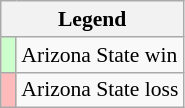<table class="wikitable" style="font-size:90%">
<tr>
<th colspan="2">Legend</th>
</tr>
<tr>
<td bgcolor="#ccffcc"> </td>
<td>Arizona State win</td>
</tr>
<tr>
<td bgcolor="#ffbbbb"> </td>
<td>Arizona State loss</td>
</tr>
</table>
